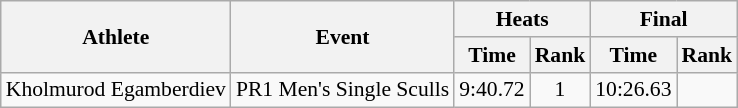<table class="wikitable" style="text-align:center; font-size:90%">
<tr>
<th rowspan="2">Athlete</th>
<th rowspan="2">Event</th>
<th colspan="2">Heats</th>
<th colspan="2">Final</th>
</tr>
<tr>
<th>Time</th>
<th>Rank</th>
<th>Time</th>
<th>Rank</th>
</tr>
<tr>
<td align=left>Kholmurod Egamberdiev</td>
<td>PR1 Men's Single Sculls</td>
<td>9:40.72</td>
<td>1</td>
<td>10:26.63</td>
<td></td>
</tr>
</table>
